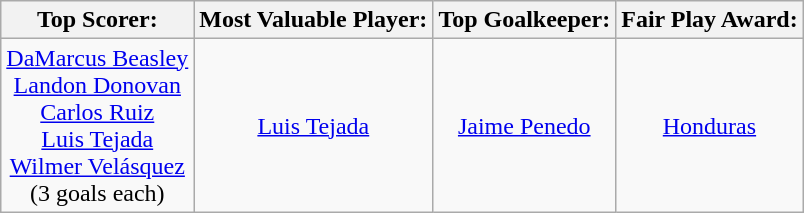<table class="wikitable" style="margin: 0 auto;">
<tr>
<th><strong>Top Scorer</strong>:</th>
<th><strong>Most Valuable Player</strong>:</th>
<th><strong>Top Goalkeeper</strong>:</th>
<th><strong>Fair Play Award</strong>:</th>
</tr>
<tr>
<td align=center> <a href='#'>DaMarcus Beasley</a><br> <a href='#'>Landon Donovan</a><br> <a href='#'>Carlos Ruiz</a><br> <a href='#'>Luis Tejada</a><br> <a href='#'>Wilmer Velásquez</a><br>(3 goals each)</td>
<td align=center> <a href='#'>Luis Tejada</a></td>
<td align=center> <a href='#'>Jaime Penedo</a></td>
<td align=center> <a href='#'>Honduras</a></td>
</tr>
</table>
